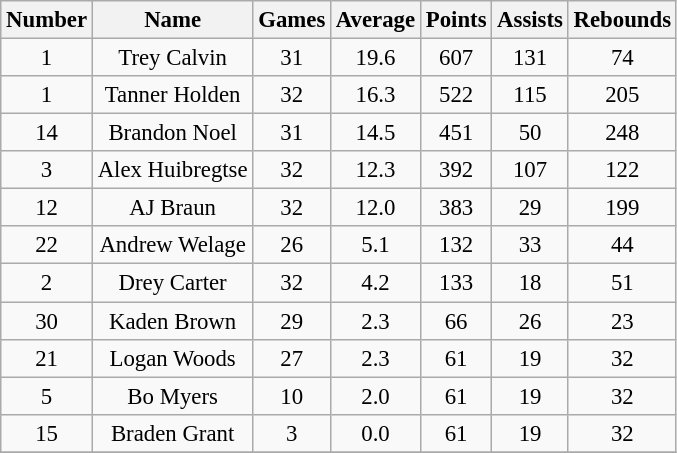<table class="wikitable" style="font-size: 95%;text-align: center">
<tr>
<th>Number</th>
<th>Name</th>
<th>Games</th>
<th>Average</th>
<th>Points</th>
<th>Assists</th>
<th>Rebounds</th>
</tr>
<tr>
<td>1</td>
<td>Trey Calvin</td>
<td>31</td>
<td>19.6</td>
<td>607</td>
<td>131</td>
<td>74</td>
</tr>
<tr>
<td>1</td>
<td>Tanner Holden</td>
<td>32</td>
<td>16.3</td>
<td>522</td>
<td>115</td>
<td>205</td>
</tr>
<tr>
<td>14</td>
<td>Brandon Noel</td>
<td>31</td>
<td>14.5</td>
<td>451</td>
<td>50</td>
<td>248</td>
</tr>
<tr>
<td>3</td>
<td>Alex Huibregtse</td>
<td>32</td>
<td>12.3</td>
<td>392</td>
<td>107</td>
<td>122</td>
</tr>
<tr>
<td>12</td>
<td>AJ Braun</td>
<td>32</td>
<td>12.0</td>
<td>383</td>
<td>29</td>
<td>199</td>
</tr>
<tr>
<td>22</td>
<td>Andrew Welage</td>
<td>26</td>
<td>5.1</td>
<td>132</td>
<td>33</td>
<td>44</td>
</tr>
<tr>
<td>2</td>
<td>Drey Carter</td>
<td>32</td>
<td>4.2</td>
<td>133</td>
<td>18</td>
<td>51</td>
</tr>
<tr>
<td>30</td>
<td>Kaden Brown</td>
<td>29</td>
<td>2.3</td>
<td>66</td>
<td>26</td>
<td>23</td>
</tr>
<tr>
<td>21</td>
<td>Logan Woods</td>
<td>27</td>
<td>2.3</td>
<td>61</td>
<td>19</td>
<td>32</td>
</tr>
<tr>
<td>5</td>
<td>Bo Myers</td>
<td>10</td>
<td>2.0</td>
<td>61</td>
<td>19</td>
<td>32</td>
</tr>
<tr>
<td>15</td>
<td>Braden Grant</td>
<td>3</td>
<td>0.0</td>
<td>61</td>
<td>19</td>
<td>32</td>
</tr>
<tr>
</tr>
</table>
